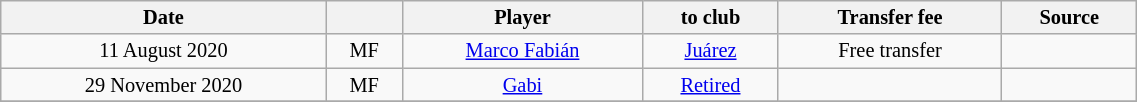<table class="wikitable sortable" style="width:60%; text-align:center; font-size:85%; text-align:centre;">
<tr>
<th>Date</th>
<th></th>
<th>Player</th>
<th>to club</th>
<th>Transfer fee</th>
<th>Source</th>
</tr>
<tr>
<td>11 August 2020</td>
<td>MF</td>
<td> <a href='#'>Marco Fabián</a></td>
<td> <a href='#'>Juárez</a></td>
<td>Free transfer</td>
<td></td>
</tr>
<tr>
<td>29 November 2020</td>
<td>MF</td>
<td> <a href='#'>Gabi</a></td>
<td><a href='#'>Retired</a></td>
<td></td>
<td></td>
</tr>
<tr>
</tr>
</table>
